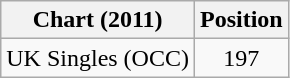<table class="wikitable">
<tr>
<th>Chart (2011)</th>
<th>Position</th>
</tr>
<tr>
<td>UK Singles (OCC)</td>
<td style="text-align:center;">197</td>
</tr>
</table>
